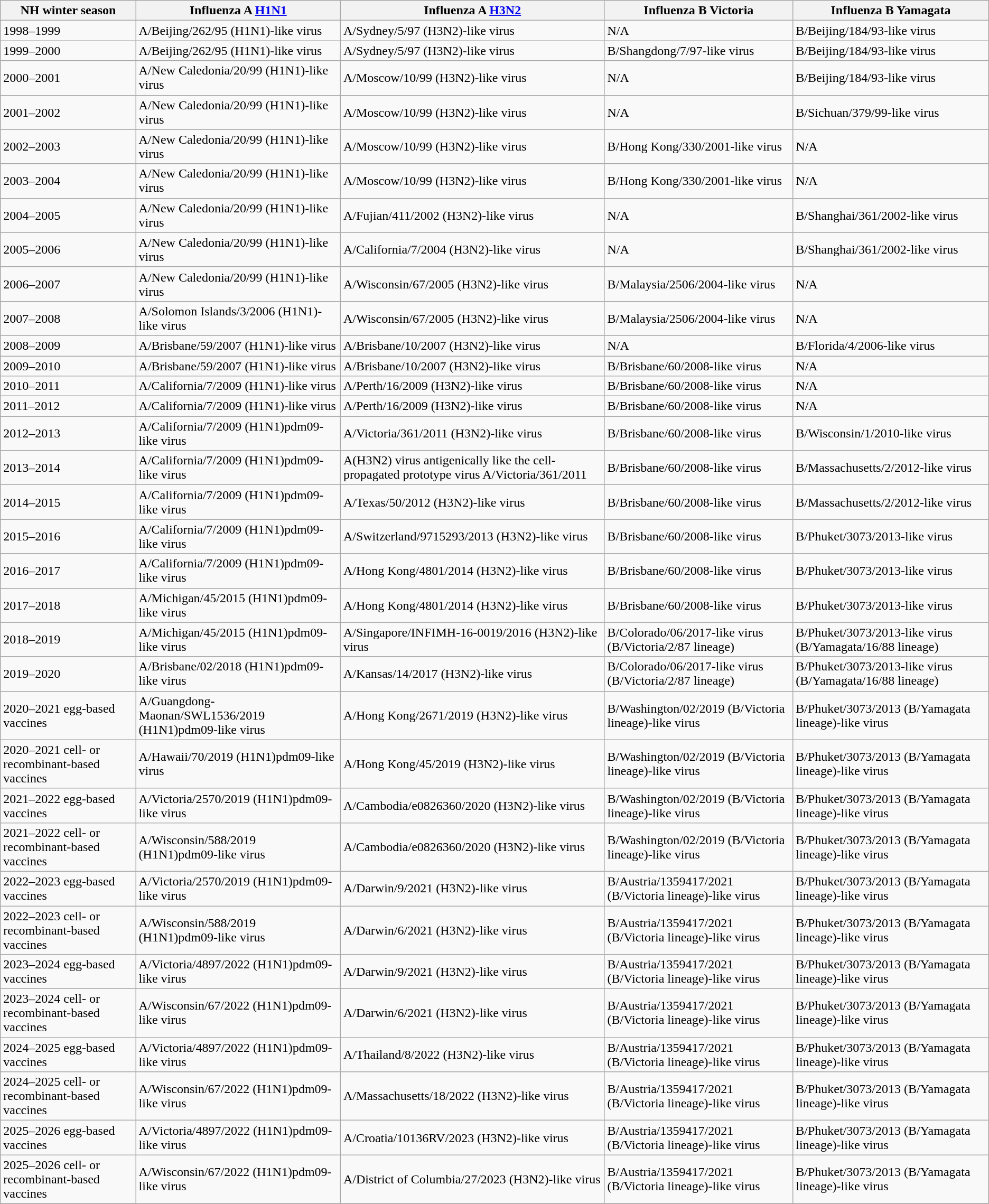<table class="wikitable">
<tr>
<th>NH winter season</th>
<th>Influenza A <a href='#'>H1N1</a></th>
<th>Influenza A <a href='#'>H3N2</a></th>
<th>Influenza B Victoria</th>
<th>Influenza B Yamagata</th>
</tr>
<tr>
<td>1998–1999</td>
<td>A/Beijing/262/95 (H1N1)-like virus</td>
<td>A/Sydney/5/97 (H3N2)-like virus</td>
<td>N/A</td>
<td>B/Beijing/184/93-like virus</td>
</tr>
<tr>
<td>1999–2000</td>
<td>A/Beijing/262/95 (H1N1)-like virus</td>
<td>A/Sydney/5/97 (H3N2)-like virus</td>
<td>B/Shangdong/7/97-like virus</td>
<td>B/Beijing/184/93-like virus</td>
</tr>
<tr>
<td>2000–2001</td>
<td>A/New Caledonia/20/99 (H1N1)-like virus</td>
<td>A/Moscow/10/99 (H3N2)-like virus</td>
<td>N/A</td>
<td>B/Beijing/184/93-like virus</td>
</tr>
<tr>
<td>2001–2002</td>
<td>A/New Caledonia/20/99 (H1N1)-like virus</td>
<td>A/Moscow/10/99 (H3N2)-like virus</td>
<td>N/A</td>
<td>B/Sichuan/379/99-like virus</td>
</tr>
<tr>
<td>2002–2003</td>
<td>A/New Caledonia/20/99 (H1N1)-like virus</td>
<td>A/Moscow/10/99 (H3N2)-like virus</td>
<td>B/Hong Kong/330/2001-like virus</td>
<td>N/A</td>
</tr>
<tr>
<td>2003–2004</td>
<td>A/New Caledonia/20/99 (H1N1)-like virus</td>
<td>A/Moscow/10/99 (H3N2)-like virus</td>
<td>B/Hong Kong/330/2001-like virus</td>
<td>N/A</td>
</tr>
<tr>
<td>2004–2005</td>
<td>A/New Caledonia/20/99 (H1N1)-like virus</td>
<td>A/Fujian/411/2002 (H3N2)-like virus</td>
<td>N/A</td>
<td>B/Shanghai/361/2002-like virus</td>
</tr>
<tr>
<td>2005–2006</td>
<td>A/New Caledonia/20/99 (H1N1)-like virus</td>
<td>A/California/7/2004 (H3N2)-like virus</td>
<td>N/A</td>
<td>B/Shanghai/361/2002-like virus</td>
</tr>
<tr>
<td>2006–2007</td>
<td>A/New Caledonia/20/99 (H1N1)-like virus</td>
<td>A/Wisconsin/67/2005 (H3N2)-like virus</td>
<td>B/Malaysia/2506/2004-like virus</td>
<td>N/A</td>
</tr>
<tr>
<td>2007–2008</td>
<td>A/Solomon Islands/3/2006 (H1N1)-like virus</td>
<td>A/Wisconsin/67/2005 (H3N2)-like virus</td>
<td>B/Malaysia/2506/2004-like virus</td>
<td>N/A</td>
</tr>
<tr>
<td>2008–2009</td>
<td>A/Brisbane/59/2007 (H1N1)-like virus</td>
<td>A/Brisbane/10/2007 (H3N2)-like virus</td>
<td>N/A</td>
<td>B/Florida/4/2006-like virus</td>
</tr>
<tr>
<td>2009–2010</td>
<td>A/Brisbane/59/2007 (H1N1)-like virus</td>
<td>A/Brisbane/10/2007 (H3N2)-like virus</td>
<td>B/Brisbane/60/2008-like virus</td>
<td>N/A</td>
</tr>
<tr>
<td>2010–2011</td>
<td>A/California/7/2009 (H1N1)-like virus</td>
<td>A/Perth/16/2009 (H3N2)-like virus</td>
<td>B/Brisbane/60/2008-like virus</td>
<td>N/A</td>
</tr>
<tr>
<td>2011–2012</td>
<td>A/California/7/2009 (H1N1)-like virus</td>
<td>A/Perth/16/2009 (H3N2)-like virus</td>
<td>B/Brisbane/60/2008-like virus</td>
<td>N/A</td>
</tr>
<tr>
<td>2012–2013</td>
<td>A/California/7/2009 (H1N1)pdm09-like virus</td>
<td>A/Victoria/361/2011 (H3N2)-like virus</td>
<td>B/Brisbane/60/2008-like virus</td>
<td>B/Wisconsin/1/2010-like virus</td>
</tr>
<tr>
<td>2013–2014</td>
<td>A/California/7/2009 (H1N1)pdm09-like virus</td>
<td>A(H3N2) virus antigenically like the cell-propagated prototype virus A/Victoria/361/2011</td>
<td>B/Brisbane/60/2008-like virus</td>
<td>B/Massachusetts/2/2012-like virus</td>
</tr>
<tr>
<td>2014–2015</td>
<td>A/California/7/2009 (H1N1)pdm09-like virus</td>
<td>A/Texas/50/2012 (H3N2)-like virus</td>
<td>B/Brisbane/60/2008-like virus</td>
<td>B/Massachusetts/2/2012-like virus</td>
</tr>
<tr>
<td>2015–2016</td>
<td>A/California/7/2009 (H1N1)pdm09-like virus</td>
<td>A/Switzerland/9715293/2013 (H3N2)-like virus</td>
<td>B/Brisbane/60/2008-like virus</td>
<td>B/Phuket/3073/2013-like virus</td>
</tr>
<tr>
<td>2016–2017</td>
<td>A/California/7/2009 (H1N1)pdm09-like virus</td>
<td>A/Hong Kong/4801/2014 (H3N2)-like virus</td>
<td>B/Brisbane/60/2008-like virus</td>
<td>B/Phuket/3073/2013-like virus</td>
</tr>
<tr>
<td>2017–2018</td>
<td>A/Michigan/45/2015 (H1N1)pdm09-like virus</td>
<td>A/Hong Kong/4801/2014 (H3N2)-like virus</td>
<td>B/Brisbane/60/2008-like virus</td>
<td>B/Phuket/3073/2013-like virus</td>
</tr>
<tr>
<td>2018–2019</td>
<td>A/Michigan/45/2015 (H1N1)pdm09-like virus</td>
<td>A/Singapore/INFIMH-16-0019/2016 (H3N2)-like virus</td>
<td>B/Colorado/06/2017-like virus (B/Victoria/2/87 lineage)</td>
<td>B/Phuket/3073/2013-like virus (B/Yamagata/16/88 lineage)</td>
</tr>
<tr>
<td>2019–2020</td>
<td>A/Brisbane/02/2018 (H1N1)pdm09-like virus</td>
<td>A/Kansas/14/2017 (H3N2)-like virus</td>
<td>B/Colorado/06/2017-like virus (B/Victoria/2/87 lineage)</td>
<td>B/Phuket/3073/2013-like virus (B/Yamagata/16/88 lineage)</td>
</tr>
<tr>
<td>2020–2021 egg-based vaccines</td>
<td>A/Guangdong-Maonan/SWL1536/2019 (H1N1)pdm09-like virus</td>
<td>A/Hong Kong/2671/2019 (H3N2)-like virus</td>
<td>B/Washington/02/2019 (B/Victoria lineage)-like virus</td>
<td>B/Phuket/3073/2013 (B/Yamagata lineage)-like virus</td>
</tr>
<tr>
<td>2020–2021 cell- or recombinant-based vaccines</td>
<td>A/Hawaii/70/2019 (H1N1)pdm09-like virus</td>
<td>A/Hong Kong/45/2019 (H3N2)-like virus</td>
<td>B/Washington/02/2019 (B/Victoria lineage)-like virus</td>
<td>B/Phuket/3073/2013 (B/Yamagata lineage)-like virus</td>
</tr>
<tr>
<td>2021–2022 egg-based vaccines</td>
<td>A/Victoria/2570/2019 (H1N1)pdm09-like virus</td>
<td>A/Cambodia/e0826360/2020 (H3N2)-like virus</td>
<td>B/Washington/02/2019 (B/Victoria lineage)-like virus</td>
<td>B/Phuket/3073/2013 (B/Yamagata lineage)-like virus</td>
</tr>
<tr>
<td>2021–2022 cell- or recombinant-based vaccines</td>
<td>A/Wisconsin/588/2019 (H1N1)pdm09-like virus</td>
<td>A/Cambodia/e0826360/2020 (H3N2)-like virus</td>
<td>B/Washington/02/2019 (B/Victoria lineage)-like virus</td>
<td>B/Phuket/3073/2013 (B/Yamagata lineage)-like virus</td>
</tr>
<tr>
<td>2022–2023 egg-based vaccines</td>
<td>A/Victoria/2570/2019 (H1N1)pdm09-like virus</td>
<td>A/Darwin/9/2021 (H3N2)-like virus</td>
<td>B/Austria/1359417/2021 (B/Victoria lineage)-like virus</td>
<td>B/Phuket/3073/2013 (B/Yamagata lineage)-like virus</td>
</tr>
<tr>
<td>2022–2023 cell- or recombinant-based vaccines</td>
<td>A/Wisconsin/588/2019 (H1N1)pdm09-like virus</td>
<td>A/Darwin/6/2021 (H3N2)-like virus</td>
<td>B/Austria/1359417/2021 (B/Victoria lineage)-like virus</td>
<td>B/Phuket/3073/2013 (B/Yamagata lineage)-like virus</td>
</tr>
<tr>
<td>2023–2024 egg-based vaccines</td>
<td>A/Victoria/4897/2022 (H1N1)pdm09-like virus</td>
<td>A/Darwin/9/2021 (H3N2)-like virus</td>
<td>B/Austria/1359417/2021 (B/Victoria lineage)-like virus</td>
<td>B/Phuket/3073/2013 (B/Yamagata lineage)-like virus</td>
</tr>
<tr>
<td>2023–2024 cell- or recombinant-based vaccines</td>
<td>A/Wisconsin/67/2022 (H1N1)pdm09-like virus</td>
<td>A/Darwin/6/2021 (H3N2)-like virus</td>
<td>B/Austria/1359417/2021 (B/Victoria lineage)-like virus</td>
<td>B/Phuket/3073/2013 (B/Yamagata lineage)-like virus</td>
</tr>
<tr>
<td>2024–2025 egg-based vaccines</td>
<td>A/Victoria/4897/2022 (H1N1)pdm09-like virus</td>
<td>A/Thailand/8/2022 (H3N2)-like virus</td>
<td>B/Austria/1359417/2021 (B/Victoria lineage)-like virus</td>
<td>B/Phuket/3073/2013 (B/Yamagata lineage)-like virus </td>
</tr>
<tr>
<td>2024–2025 cell- or recombinant-based vaccines</td>
<td>A/Wisconsin/67/2022 (H1N1)pdm09-like virus</td>
<td>A/Massachusetts/18/2022 (H3N2)-like virus</td>
<td>B/Austria/1359417/2021 (B/Victoria lineage)-like virus</td>
<td>B/Phuket/3073/2013 (B/Yamagata lineage)-like virus </td>
</tr>
<tr>
<td>2025–2026 egg-based vaccines</td>
<td>A/Victoria/4897/2022 (H1N1)pdm09-like virus</td>
<td>A/Croatia/10136RV/2023 (H3N2)-like virus</td>
<td>B/Austria/1359417/2021 (B/Victoria lineage)-like virus</td>
<td>B/Phuket/3073/2013 (B/Yamagata lineage)-like virus </td>
</tr>
<tr>
<td>2025–2026 cell- or recombinant-based vaccines</td>
<td>A/Wisconsin/67/2022 (H1N1)pdm09-like virus</td>
<td>A/District of Columbia/27/2023 (H3N2)-like virus</td>
<td>B/Austria/1359417/2021 (B/Victoria lineage)-like virus</td>
<td>B/Phuket/3073/2013 (B/Yamagata lineage)-like virus </td>
</tr>
<tr>
</tr>
</table>
